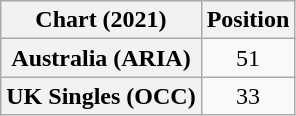<table class="wikitable sortable plainrowheaders" style="text-align:center">
<tr>
<th scope="col">Chart (2021)</th>
<th scope="col">Position</th>
</tr>
<tr>
<th scope="row">Australia (ARIA)</th>
<td>51</td>
</tr>
<tr>
<th scope="row">UK Singles (OCC)</th>
<td>33</td>
</tr>
</table>
